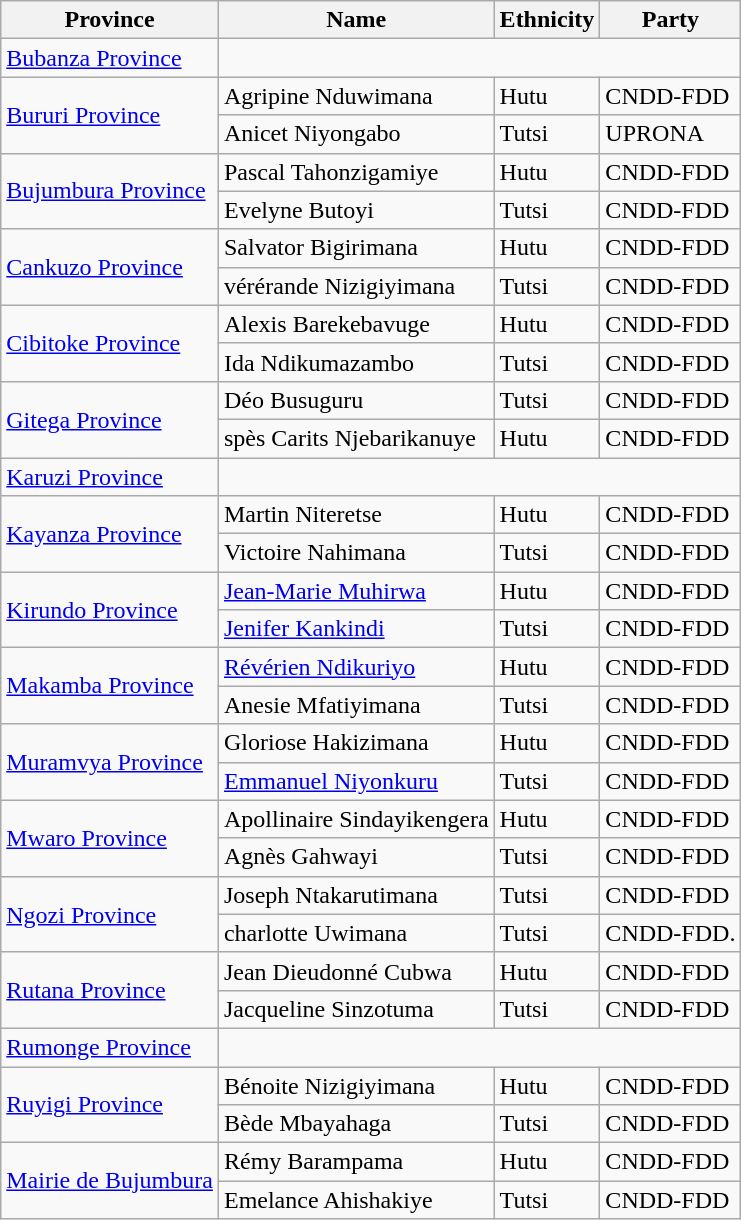<table class="wikitable sortable">
<tr>
<th>Province</th>
<th>Name</th>
<th>Ethnicity</th>
<th>Party</th>
</tr>
<tr>
<td><a href='#'>Bubanza Province</a></td>
</tr>
<tr>
<td rowspan=2><a href='#'>Bururi Province</a></td>
<td>Agripine Nduwimana</td>
<td>Hutu</td>
<td>CNDD-FDD</td>
</tr>
<tr>
<td>Anicet Niyongabo</td>
<td>Tutsi</td>
<td>UPRONA</td>
</tr>
<tr>
<td rowspan=2><a href='#'>Bujumbura Province</a></td>
<td>Pascal Tahonzigamiye</td>
<td>Hutu</td>
<td>CNDD-FDD</td>
</tr>
<tr>
<td>Evelyne Butoyi</td>
<td>Tutsi</td>
<td>CNDD-FDD</td>
</tr>
<tr>
<td rowspan=2><a href='#'>Cankuzo Province</a></td>
<td>Salvator Bigirimana</td>
<td>Hutu</td>
<td>CNDD-FDD</td>
</tr>
<tr>
<td>vérérande Nizigiyimana</td>
<td>Tutsi</td>
<td>CNDD-FDD</td>
</tr>
<tr>
<td rowspan=2><a href='#'>Cibitoke Province</a></td>
<td>Alexis Barekebavuge</td>
<td>Hutu</td>
<td>CNDD-FDD</td>
</tr>
<tr>
<td>Ida Ndikumazambo</td>
<td>Tutsi</td>
<td>CNDD-FDD</td>
</tr>
<tr>
<td rowspan=2><a href='#'>Gitega Province</a></td>
<td>Déo Busuguru</td>
<td>Tutsi</td>
<td>CNDD-FDD</td>
</tr>
<tr>
<td>spès Carits Njebarikanuye</td>
<td>Hutu</td>
<td>CNDD-FDD</td>
</tr>
<tr>
<td><a href='#'>Karuzi Province</a></td>
</tr>
<tr>
<td rowspan=2><a href='#'>Kayanza Province</a></td>
<td>Martin Niteretse</td>
<td>Hutu</td>
<td>CNDD-FDD</td>
</tr>
<tr>
<td>Victoire Nahimana</td>
<td>Tutsi</td>
<td>CNDD-FDD</td>
</tr>
<tr>
<td rowspan=2><a href='#'>Kirundo Province</a></td>
<td><a href='#'>Jean-Marie Muhirwa</a></td>
<td>Hutu</td>
<td>CNDD-FDD</td>
</tr>
<tr>
<td><a href='#'>Jenifer Kankindi</a></td>
<td>Tutsi</td>
<td>CNDD-FDD</td>
</tr>
<tr>
<td rowspan=2><a href='#'>Makamba Province</a></td>
<td><a href='#'>Révérien Ndikuriyo</a></td>
<td>Hutu</td>
<td>CNDD-FDD</td>
</tr>
<tr>
<td>Anesie Mfatiyimana</td>
<td>Tutsi</td>
<td>CNDD-FDD</td>
</tr>
<tr>
<td rowspan=2><a href='#'>Muramvya Province</a></td>
<td>Gloriose Hakizimana</td>
<td>Hutu</td>
<td>CNDD-FDD</td>
</tr>
<tr>
<td><a href='#'>Emmanuel Niyonkuru</a></td>
<td>Tutsi</td>
<td>CNDD-FDD</td>
</tr>
<tr>
<td rowspan=2><a href='#'>Mwaro Province</a></td>
<td>Apollinaire Sindayikengera</td>
<td>Hutu</td>
<td>CNDD-FDD</td>
</tr>
<tr>
<td>Agnès Gahwayi</td>
<td>Tutsi</td>
<td>CNDD-FDD</td>
</tr>
<tr>
<td rowspan=2><a href='#'>Ngozi Province</a></td>
<td>Joseph Ntakarutimana</td>
<td>Tutsi</td>
<td>CNDD-FDD</td>
</tr>
<tr>
<td>charlotte Uwimana</td>
<td>Tutsi</td>
<td>CNDD-FDD.</td>
</tr>
<tr>
<td rowspan=2><a href='#'>Rutana Province</a></td>
<td>Jean Dieudonné Cubwa</td>
<td>Hutu</td>
<td>CNDD-FDD</td>
</tr>
<tr>
<td>Jacqueline Sinzotuma</td>
<td>Tutsi</td>
<td>CNDD-FDD</td>
</tr>
<tr>
<td><a href='#'>Rumonge Province</a></td>
</tr>
<tr>
<td rowspan=2><a href='#'>Ruyigi Province</a></td>
<td>Bénoite Nizigiyimana</td>
<td>Hutu</td>
<td>CNDD-FDD</td>
</tr>
<tr>
<td>Bède Mbayahaga</td>
<td>Tutsi</td>
<td>CNDD-FDD</td>
</tr>
<tr>
<td rowspan=2><a href='#'>Mairie de Bujumbura</a></td>
<td>Rémy Barampama</td>
<td>Hutu</td>
<td>CNDD-FDD</td>
</tr>
<tr>
<td>Emelance Ahishakiye</td>
<td>Tutsi</td>
<td>CNDD-FDD</td>
</tr>
</table>
